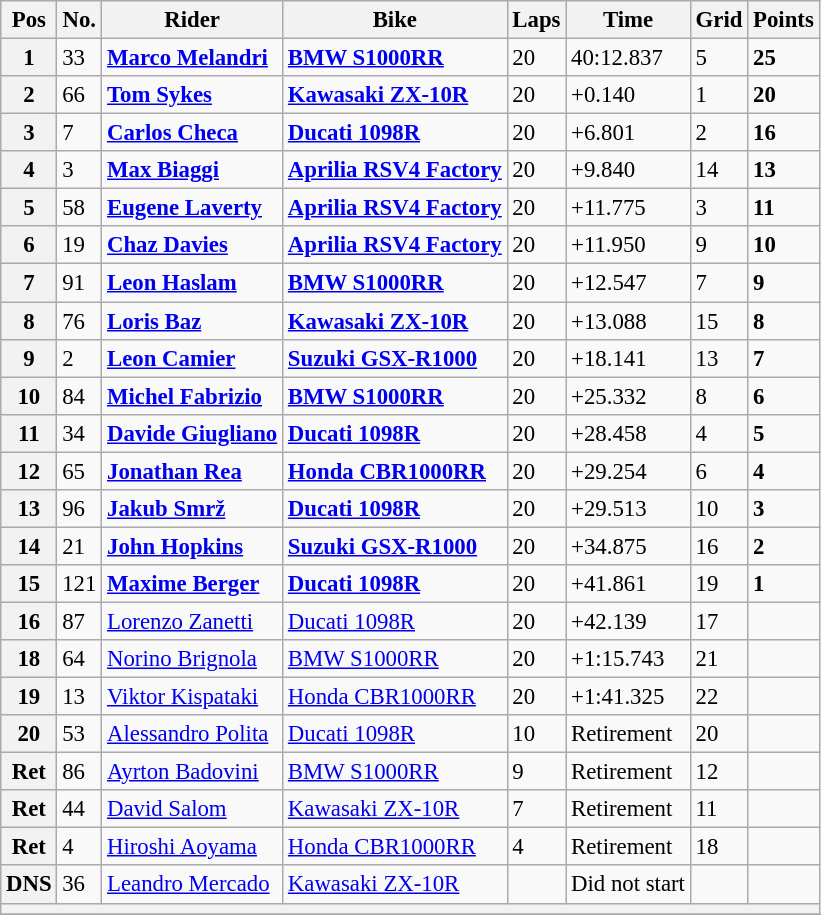<table class="wikitable" style="font-size: 95%;">
<tr>
<th>Pos</th>
<th>No.</th>
<th>Rider</th>
<th>Bike</th>
<th>Laps</th>
<th>Time</th>
<th>Grid</th>
<th>Points</th>
</tr>
<tr>
<th>1</th>
<td>33</td>
<td> <strong><a href='#'>Marco Melandri</a></strong></td>
<td><strong><a href='#'>BMW S1000RR</a></strong></td>
<td>20</td>
<td>40:12.837</td>
<td>5</td>
<td><strong>25</strong></td>
</tr>
<tr>
<th>2</th>
<td>66</td>
<td> <strong><a href='#'>Tom Sykes</a></strong></td>
<td><strong><a href='#'>Kawasaki ZX-10R</a></strong></td>
<td>20</td>
<td>+0.140</td>
<td>1</td>
<td><strong>20</strong></td>
</tr>
<tr>
<th>3</th>
<td>7</td>
<td> <strong><a href='#'>Carlos Checa</a></strong></td>
<td><strong><a href='#'>Ducati 1098R</a></strong></td>
<td>20</td>
<td>+6.801</td>
<td>2</td>
<td><strong>16</strong></td>
</tr>
<tr>
<th>4</th>
<td>3</td>
<td> <strong><a href='#'>Max Biaggi</a></strong></td>
<td><strong><a href='#'>Aprilia RSV4 Factory</a></strong></td>
<td>20</td>
<td>+9.840</td>
<td>14</td>
<td><strong>13</strong></td>
</tr>
<tr>
<th>5</th>
<td>58</td>
<td> <strong><a href='#'>Eugene Laverty</a></strong></td>
<td><strong><a href='#'>Aprilia RSV4 Factory</a></strong></td>
<td>20</td>
<td>+11.775</td>
<td>3</td>
<td><strong>11</strong></td>
</tr>
<tr>
<th>6</th>
<td>19</td>
<td> <strong><a href='#'>Chaz Davies</a></strong></td>
<td><strong><a href='#'>Aprilia RSV4 Factory</a></strong></td>
<td>20</td>
<td>+11.950</td>
<td>9</td>
<td><strong>10</strong></td>
</tr>
<tr>
<th>7</th>
<td>91</td>
<td> <strong><a href='#'>Leon Haslam</a></strong></td>
<td><strong><a href='#'>BMW S1000RR</a></strong></td>
<td>20</td>
<td>+12.547</td>
<td>7</td>
<td><strong>9</strong></td>
</tr>
<tr>
<th>8</th>
<td>76</td>
<td> <strong><a href='#'>Loris Baz</a></strong></td>
<td><strong><a href='#'>Kawasaki ZX-10R</a></strong></td>
<td>20</td>
<td>+13.088</td>
<td>15</td>
<td><strong>8</strong></td>
</tr>
<tr>
<th>9</th>
<td>2</td>
<td> <strong><a href='#'>Leon Camier</a></strong></td>
<td><strong><a href='#'>Suzuki GSX-R1000</a></strong></td>
<td>20</td>
<td>+18.141</td>
<td>13</td>
<td><strong>7</strong></td>
</tr>
<tr>
<th>10</th>
<td>84</td>
<td> <strong><a href='#'>Michel Fabrizio</a></strong></td>
<td><strong><a href='#'>BMW S1000RR</a></strong></td>
<td>20</td>
<td>+25.332</td>
<td>8</td>
<td><strong>6</strong></td>
</tr>
<tr>
<th>11</th>
<td>34</td>
<td> <strong><a href='#'>Davide Giugliano</a></strong></td>
<td><strong><a href='#'>Ducati 1098R</a></strong></td>
<td>20</td>
<td>+28.458</td>
<td>4</td>
<td><strong>5</strong></td>
</tr>
<tr>
<th>12</th>
<td>65</td>
<td> <strong><a href='#'>Jonathan Rea</a></strong></td>
<td><strong><a href='#'>Honda CBR1000RR</a></strong></td>
<td>20</td>
<td>+29.254</td>
<td>6</td>
<td><strong>4</strong></td>
</tr>
<tr>
<th>13</th>
<td>96</td>
<td> <strong><a href='#'>Jakub Smrž</a></strong></td>
<td><strong><a href='#'>Ducati 1098R</a></strong></td>
<td>20</td>
<td>+29.513</td>
<td>10</td>
<td><strong>3</strong></td>
</tr>
<tr>
<th>14</th>
<td>21</td>
<td> <strong><a href='#'>John Hopkins</a></strong></td>
<td><strong><a href='#'>Suzuki GSX-R1000</a></strong></td>
<td>20</td>
<td>+34.875</td>
<td>16</td>
<td><strong>2</strong></td>
</tr>
<tr>
<th>15</th>
<td>121</td>
<td> <strong><a href='#'>Maxime Berger</a></strong></td>
<td><strong><a href='#'>Ducati 1098R</a></strong></td>
<td>20</td>
<td>+41.861</td>
<td>19</td>
<td><strong>1</strong></td>
</tr>
<tr>
<th>16</th>
<td>87</td>
<td> <a href='#'>Lorenzo Zanetti</a></td>
<td><a href='#'>Ducati 1098R</a></td>
<td>20</td>
<td>+42.139</td>
<td>17</td>
<td></td>
</tr>
<tr>
<th>18</th>
<td>64</td>
<td> <a href='#'>Norino Brignola</a></td>
<td><a href='#'>BMW S1000RR</a></td>
<td>20</td>
<td>+1:15.743</td>
<td>21</td>
<td></td>
</tr>
<tr>
<th>19</th>
<td>13</td>
<td> <a href='#'>Viktor Kispataki</a></td>
<td><a href='#'>Honda CBR1000RR</a></td>
<td>20</td>
<td>+1:41.325</td>
<td>22</td>
<td></td>
</tr>
<tr>
<th>20</th>
<td>53</td>
<td> <a href='#'>Alessandro Polita</a></td>
<td><a href='#'>Ducati 1098R</a></td>
<td>10</td>
<td>Retirement</td>
<td>20</td>
<td></td>
</tr>
<tr>
<th>Ret</th>
<td>86</td>
<td> <a href='#'>Ayrton Badovini</a></td>
<td><a href='#'>BMW S1000RR</a></td>
<td>9</td>
<td>Retirement</td>
<td>12</td>
<td></td>
</tr>
<tr>
<th>Ret</th>
<td>44</td>
<td> <a href='#'>David Salom</a></td>
<td><a href='#'>Kawasaki ZX-10R</a></td>
<td>7</td>
<td>Retirement</td>
<td>11</td>
<td></td>
</tr>
<tr>
<th>Ret</th>
<td>4</td>
<td> <a href='#'>Hiroshi Aoyama</a></td>
<td><a href='#'>Honda CBR1000RR</a></td>
<td>4</td>
<td>Retirement</td>
<td>18</td>
<td></td>
</tr>
<tr>
<th>DNS</th>
<td>36</td>
<td> <a href='#'>Leandro Mercado</a></td>
<td><a href='#'>Kawasaki ZX-10R</a></td>
<td></td>
<td>Did not start</td>
<td></td>
<td></td>
</tr>
<tr>
<th colspan=8></th>
</tr>
<tr>
</tr>
</table>
